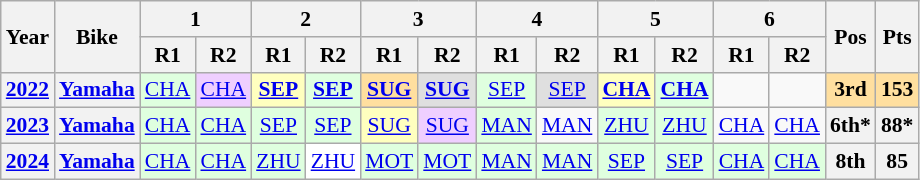<table class="wikitable" style="text-align:center; font-size:90%">
<tr>
<th valign="middle" rowspan=2>Year</th>
<th valign="middle" rowspan=2>Bike</th>
<th colspan=2>1</th>
<th colspan=2>2</th>
<th colspan=2>3</th>
<th colspan=2>4</th>
<th colspan=2>5</th>
<th colspan=2>6</th>
<th rowspan=2>Pos</th>
<th rowspan=2>Pts</th>
</tr>
<tr>
<th>R1</th>
<th>R2</th>
<th>R1</th>
<th>R2</th>
<th>R1</th>
<th>R2</th>
<th>R1</th>
<th>R2</th>
<th>R1</th>
<th>R2</th>
<th>R1</th>
<th>R2</th>
</tr>
<tr>
<th><a href='#'>2022</a></th>
<th><a href='#'>Yamaha</a></th>
<td style="background:#dfffdf;"><a href='#'>CHA</a><br></td>
<td style="background:#efcfff;"><a href='#'>CHA</a><br></td>
<td style="background:#ffffbf;"><strong><a href='#'>SEP</a></strong><br></td>
<td style="background:#dfffdf;"><strong><a href='#'>SEP</a></strong><br></td>
<td style="background:#ffdf9f;"><strong><a href='#'>SUG</a></strong><br></td>
<td style="background:#dfdfdf;"><strong><a href='#'>SUG</a></strong><br></td>
<td style="background:#dfffdf;"><a href='#'>SEP</a><br></td>
<td style="background:#dfdfdf;"><a href='#'>SEP</a><br></td>
<td style="background:#ffffbf;"><strong><a href='#'>CHA</a></strong><br></td>
<td style="background:#dfffdf;"><strong><a href='#'>CHA</a></strong><br></td>
<td></td>
<td></td>
<th style="background:#ffdf9f;">3rd</th>
<th style="background:#ffdf9f;">153</th>
</tr>
<tr>
<th><a href='#'>2023</a></th>
<th><a href='#'>Yamaha</a></th>
<td style="background:#dfffdf;"><a href='#'>CHA</a><br></td>
<td style="background:#dfffdf;"><a href='#'>CHA</a><br></td>
<td style="background:#dfffdf;"><a href='#'>SEP</a><br></td>
<td style="background:#dfffdf;"><a href='#'>SEP</a><br></td>
<td style="background:#ffffbf;"><a href='#'>SUG</a><br></td>
<td style="background:#efcfff;"><a href='#'>SUG</a><br></td>
<td style="background:#dfffdf;"><a href='#'>MAN</a><br></td>
<td style="background:#;"><a href='#'>MAN</a><br></td>
<td style="background:#dfffdf;"><a href='#'>ZHU</a><br></td>
<td style="background:#dfffdf;"><a href='#'>ZHU</a><br></td>
<td style="background:#;"><a href='#'>CHA</a><br></td>
<td style="background:#;"><a href='#'>CHA</a><br></td>
<th style="background:#;">6th*</th>
<th style="background:#;">88*</th>
</tr>
<tr>
<th><a href='#'>2024</a></th>
<th><a href='#'>Yamaha</a></th>
<td style="background:#DFFFDF;"><a href='#'>CHA</a><br></td>
<td style="background:#DFFFDF;"><a href='#'>CHA</a><br></td>
<td style="background:#DFFFDF;"><a href='#'>ZHU</a><br></td>
<td style="background:#FFFFFF;"><a href='#'>ZHU</a><br></td>
<td style="background:#DFFFDF;"><a href='#'>MOT</a><br></td>
<td style="background:#DFFFDF;"><a href='#'>MOT</a><br></td>
<td style="background:#DFFFDF;"><a href='#'>MAN</a><br></td>
<td style="background:#DFFFDF;"><a href='#'>MAN</a><br></td>
<td style="background:#DFFFDF;"><a href='#'>SEP</a><br></td>
<td style="background:#DFFFDF;"><a href='#'>SEP</a><br></td>
<td style="background:#dfffdf;"><a href='#'>CHA</a><br></td>
<td style="background:#DFFFDF;"><a href='#'>CHA</a><br></td>
<th style="background:#;">8th</th>
<th style="background:#;">85</th>
</tr>
</table>
